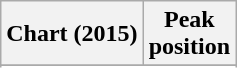<table class="wikitable sortable">
<tr>
<th>Chart (2015)</th>
<th>Peak<br>position</th>
</tr>
<tr>
</tr>
<tr>
</tr>
</table>
